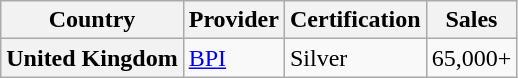<table class="wikitable plainrowheaders">
<tr>
<th scope="col">Country</th>
<th scope="col">Provider</th>
<th scope="col">Certification</th>
<th scope="col">Sales</th>
</tr>
<tr>
<th scope="row">United Kingdom</th>
<td><a href='#'>BPI</a></td>
<td>Silver</td>
<td>65,000+</td>
</tr>
</table>
